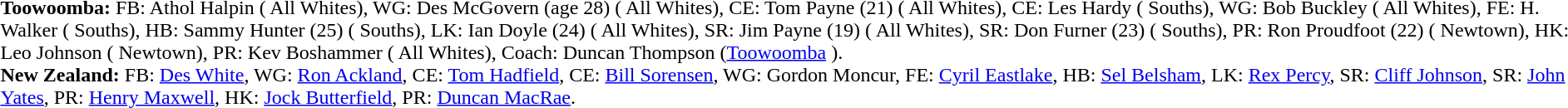<table width="100%" class="mw-collapsible mw-collapsed">
<tr>
<td valign="top" width="50%"><br><strong>Toowoomba:</strong> FB: Athol Halpin ( All Whites), WG: Des McGovern (age 28) ( All Whites), CE: Tom Payne (21) ( All Whites), CE: Les Hardy ( Souths), WG: Bob Buckley ( All Whites), FE: H. Walker ( Souths), HB: Sammy Hunter (25) ( Souths), LK: Ian Doyle (24) ( All Whites), SR: Jim Payne (19) ( All Whites), SR: Don Furner (23) ( Souths), PR: Ron Proudfoot (22) ( Newtown), HK: Leo Johnson ( Newtown), PR: Kev Boshammer ( All Whites), Coach: Duncan Thompson (<a href='#'>Toowoomba</a> ). <br>
<strong>New Zealand:</strong> FB: <a href='#'>Des White</a>, WG: <a href='#'>Ron Ackland</a>, CE: <a href='#'>Tom Hadfield</a>, CE: <a href='#'>Bill Sorensen</a>, WG: Gordon Moncur, FE: <a href='#'>Cyril Eastlake</a>, HB: <a href='#'>Sel Belsham</a>, LK: <a href='#'>Rex Percy</a>, SR: <a href='#'>Cliff Johnson</a>, SR: <a href='#'>John Yates</a>, PR: <a href='#'>Henry Maxwell</a>, HK: <a href='#'>Jock Butterfield</a>, PR: <a href='#'>Duncan MacRae</a>.</td>
</tr>
</table>
